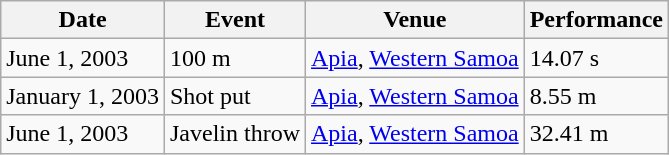<table class="wikitable">
<tr>
<th>Date</th>
<th>Event</th>
<th>Venue</th>
<th>Performance</th>
</tr>
<tr>
<td>June 1, 2003</td>
<td>100 m</td>
<td><a href='#'>Apia</a>, <a href='#'>Western Samoa</a></td>
<td>14.07 s</td>
</tr>
<tr>
<td>January 1, 2003</td>
<td>Shot put</td>
<td><a href='#'>Apia</a>, <a href='#'>Western Samoa</a></td>
<td>8.55 m</td>
</tr>
<tr>
<td>June 1, 2003</td>
<td>Javelin throw</td>
<td><a href='#'>Apia</a>, <a href='#'>Western Samoa</a></td>
<td>32.41 m</td>
</tr>
</table>
